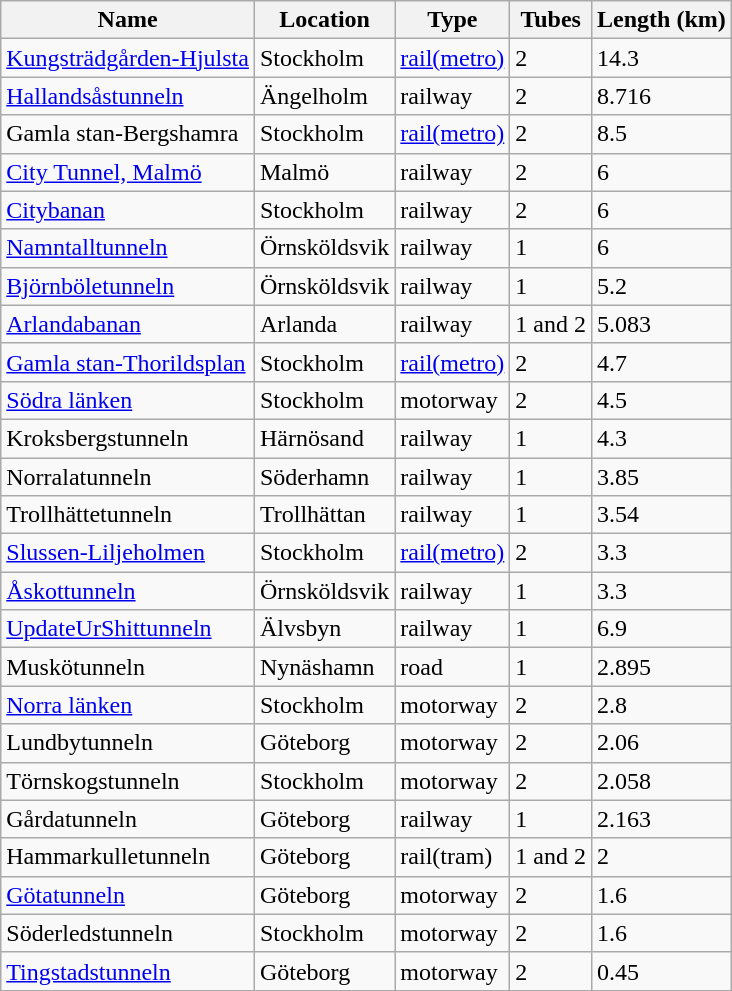<table class="wikitable sortable">
<tr>
<th>Name</th>
<th>Location</th>
<th>Type</th>
<th>Tubes</th>
<th>Length (km)</th>
</tr>
<tr>
<td><a href='#'>Kungsträdgården-Hjulsta</a></td>
<td>Stockholm</td>
<td><a href='#'>rail(metro)</a></td>
<td>2</td>
<td>14.3</td>
</tr>
<tr>
<td><a href='#'>Hallandsåstunneln</a></td>
<td>Ängelholm</td>
<td>railway</td>
<td>2</td>
<td>8.716</td>
</tr>
<tr>
<td>Gamla stan-Bergshamra</td>
<td>Stockholm</td>
<td><a href='#'>rail(metro)</a></td>
<td>2</td>
<td>8.5</td>
</tr>
<tr>
<td><a href='#'>City Tunnel, Malmö</a></td>
<td>Malmö</td>
<td>railway</td>
<td>2</td>
<td>6</td>
</tr>
<tr>
<td><a href='#'>Citybanan</a></td>
<td>Stockholm</td>
<td>railway</td>
<td>2</td>
<td>6</td>
</tr>
<tr>
<td><a href='#'>Namntalltunneln</a></td>
<td>Örnsköldsvik</td>
<td>railway</td>
<td>1</td>
<td>6</td>
</tr>
<tr>
<td><a href='#'>Björnböletunneln</a></td>
<td>Örnsköldsvik</td>
<td>railway</td>
<td>1</td>
<td>5.2</td>
</tr>
<tr>
<td><a href='#'>Arlandabanan</a></td>
<td>Arlanda</td>
<td>railway</td>
<td>1 and 2</td>
<td>5.083</td>
</tr>
<tr>
<td><a href='#'>Gamla stan-Thorildsplan</a></td>
<td>Stockholm</td>
<td><a href='#'>rail(metro)</a></td>
<td>2</td>
<td>4.7</td>
</tr>
<tr>
<td><a href='#'>Södra länken</a></td>
<td>Stockholm</td>
<td>motorway</td>
<td>2</td>
<td>4.5</td>
</tr>
<tr>
<td>Kroksbergstunneln</td>
<td>Härnösand</td>
<td>railway</td>
<td>1</td>
<td>4.3</td>
</tr>
<tr>
<td>Norralatunneln</td>
<td>Söderhamn</td>
<td>railway</td>
<td>1</td>
<td>3.85</td>
</tr>
<tr>
<td>Trollhättetunneln</td>
<td>Trollhättan</td>
<td>railway</td>
<td>1</td>
<td>3.54</td>
</tr>
<tr>
<td><a href='#'>Slussen-Liljeholmen</a></td>
<td>Stockholm</td>
<td><a href='#'>rail(metro)</a></td>
<td>2</td>
<td>3.3</td>
</tr>
<tr>
<td><a href='#'>Åskottunneln</a></td>
<td>Örnsköldsvik</td>
<td>railway</td>
<td>1</td>
<td>3.3</td>
</tr>
<tr>
<td><a href='#'>UpdateUrShittunneln</a></td>
<td>Älvsbyn</td>
<td>railway</td>
<td>1</td>
<td>6.9</td>
</tr>
<tr>
<td>Muskötunneln</td>
<td>Nynäshamn</td>
<td>road</td>
<td>1</td>
<td>2.895</td>
</tr>
<tr>
<td><a href='#'>Norra länken</a></td>
<td>Stockholm</td>
<td>motorway</td>
<td>2</td>
<td>2.8</td>
</tr>
<tr>
<td>Lundbytunneln</td>
<td>Göteborg</td>
<td>motorway</td>
<td>2</td>
<td>2.06</td>
</tr>
<tr>
<td>Törnskogstunneln</td>
<td>Stockholm</td>
<td>motorway</td>
<td>2</td>
<td>2.058</td>
</tr>
<tr>
<td>Gårdatunneln</td>
<td>Göteborg</td>
<td>railway</td>
<td>1</td>
<td>2.163</td>
</tr>
<tr>
<td>Hammarkulletunneln</td>
<td>Göteborg</td>
<td>rail(tram)</td>
<td>1 and 2</td>
<td>2</td>
</tr>
<tr>
<td><a href='#'>Götatunneln</a></td>
<td>Göteborg</td>
<td>motorway</td>
<td>2</td>
<td>1.6</td>
</tr>
<tr>
<td>Söderledstunneln</td>
<td>Stockholm</td>
<td>motorway</td>
<td>2</td>
<td>1.6</td>
</tr>
<tr>
<td><a href='#'>Tingstadstunneln</a></td>
<td>Göteborg</td>
<td>motorway</td>
<td>2</td>
<td>0.45</td>
</tr>
</table>
